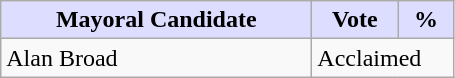<table class="wikitable">
<tr>
<th style="background:#ddf; width:200px;">Mayoral Candidate </th>
<th style="background:#ddf; width:50px;">Vote</th>
<th style="background:#ddf; width:30px;">%</th>
</tr>
<tr>
<td>Alan Broad</td>
<td colspan="2">Acclaimed</td>
</tr>
</table>
